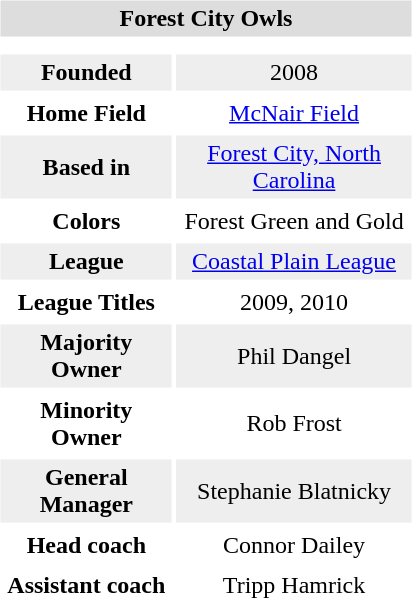<table border=0  align=right cellpadding=3 cellspacing=3 width=280>
<tr align="center" bgcolor="#dddddd">
<td colspan=2><strong>Forest City Owls</strong></td>
</tr>
<tr align="center">
<td colspan=2></td>
</tr>
<tr align="center" bgcolor="#eeeeee">
<td><strong>Founded</strong></td>
<td>2008</td>
</tr>
<tr align="center">
<td><strong>Home Field</strong></td>
<td><a href='#'>McNair Field</a></td>
</tr>
<tr align="center" bgcolor="#eeeeee">
<td><strong>Based in</strong></td>
<td><a href='#'>Forest City, North Carolina</a></td>
</tr>
<tr align="center">
<td><strong>Colors</strong></td>
<td>Forest Green and Gold</td>
</tr>
<tr align="center" bgcolor="#eeeeee">
<td><strong>League</strong></td>
<td><a href='#'>Coastal Plain League</a></td>
</tr>
<tr align="center">
<td><strong>League Titles</strong></td>
<td>2009, 2010</td>
</tr>
<tr align="center" bgcolor="#eeeeee">
<td><strong>Majority Owner</strong></td>
<td>Phil Dangel</td>
</tr>
<tr align="center">
<td><strong>Minority Owner</strong></td>
<td>Rob Frost</td>
</tr>
<tr align="center" bgcolor="#eeeeee">
<td><strong>General Manager</strong></td>
<td>Stephanie Blatnicky</td>
</tr>
<tr align="center">
<td><strong>Head coach</strong></td>
<td>Connor Dailey</td>
</tr>
<tr align="center">
<td><strong>Assistant coach</strong></td>
<td>Tripp Hamrick</td>
</tr>
<tr align="center">
</tr>
</table>
